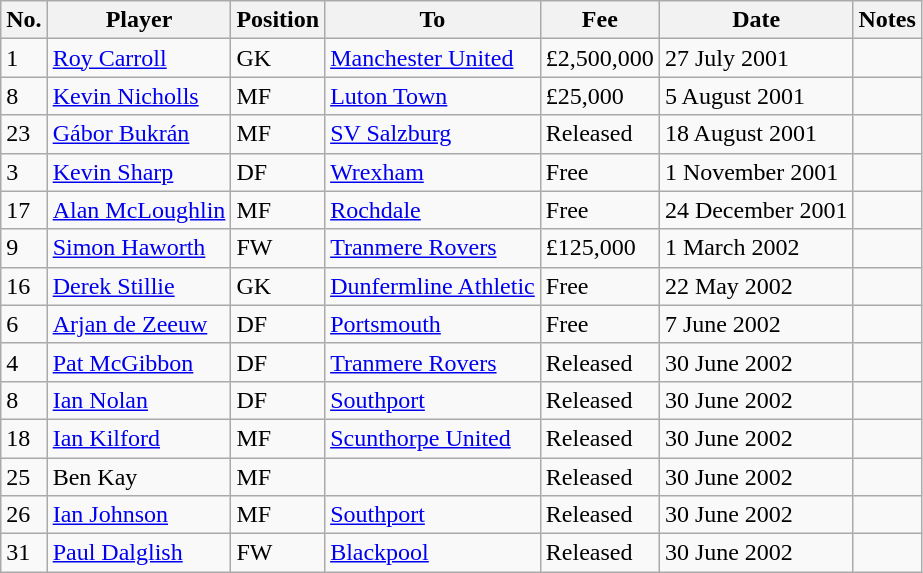<table class="wikitable">
<tr>
<th>No.</th>
<th>Player</th>
<th>Position</th>
<th>To</th>
<th>Fee</th>
<th>Date</th>
<th>Notes</th>
</tr>
<tr>
<td>1</td>
<td><a href='#'>Roy Carroll</a></td>
<td>GK</td>
<td><a href='#'>Manchester United</a></td>
<td>£2,500,000</td>
<td>27 July 2001</td>
<td></td>
</tr>
<tr>
<td>8</td>
<td><a href='#'>Kevin Nicholls</a></td>
<td>MF</td>
<td><a href='#'>Luton Town</a></td>
<td>£25,000</td>
<td>5 August 2001</td>
<td></td>
</tr>
<tr>
<td>23</td>
<td><a href='#'>Gábor Bukrán</a></td>
<td>MF</td>
<td><a href='#'>SV Salzburg</a></td>
<td>Released</td>
<td>18 August 2001</td>
<td></td>
</tr>
<tr>
<td>3</td>
<td><a href='#'>Kevin Sharp</a></td>
<td>DF</td>
<td><a href='#'>Wrexham</a></td>
<td>Free</td>
<td>1 November 2001</td>
<td></td>
</tr>
<tr>
<td>17</td>
<td><a href='#'>Alan McLoughlin</a></td>
<td>MF</td>
<td><a href='#'>Rochdale</a></td>
<td>Free</td>
<td>24 December 2001</td>
<td></td>
</tr>
<tr>
<td>9</td>
<td><a href='#'>Simon Haworth</a></td>
<td>FW</td>
<td><a href='#'>Tranmere Rovers</a></td>
<td>£125,000</td>
<td>1 March 2002</td>
<td></td>
</tr>
<tr>
<td>16</td>
<td><a href='#'>Derek Stillie</a></td>
<td>GK</td>
<td><a href='#'>Dunfermline Athletic</a></td>
<td>Free</td>
<td>22 May 2002</td>
<td></td>
</tr>
<tr>
<td>6</td>
<td><a href='#'>Arjan de Zeeuw</a></td>
<td>DF</td>
<td><a href='#'>Portsmouth</a></td>
<td>Free</td>
<td>7 June 2002</td>
<td></td>
</tr>
<tr>
<td>4</td>
<td><a href='#'>Pat McGibbon</a></td>
<td>DF</td>
<td><a href='#'>Tranmere Rovers</a></td>
<td>Released</td>
<td>30 June 2002</td>
<td></td>
</tr>
<tr>
<td>8</td>
<td><a href='#'>Ian Nolan</a></td>
<td>DF</td>
<td><a href='#'>Southport</a></td>
<td>Released</td>
<td>30 June 2002</td>
<td></td>
</tr>
<tr>
<td>18</td>
<td><a href='#'>Ian Kilford</a></td>
<td>MF</td>
<td><a href='#'>Scunthorpe United</a></td>
<td>Released</td>
<td>30 June 2002</td>
<td></td>
</tr>
<tr>
<td>25</td>
<td>Ben Kay</td>
<td>MF</td>
<td></td>
<td>Released</td>
<td>30 June 2002</td>
<td></td>
</tr>
<tr>
<td>26</td>
<td><a href='#'>Ian Johnson</a></td>
<td>MF</td>
<td><a href='#'>Southport</a></td>
<td>Released</td>
<td>30 June 2002</td>
<td></td>
</tr>
<tr>
<td>31</td>
<td><a href='#'>Paul Dalglish</a></td>
<td>FW</td>
<td><a href='#'>Blackpool</a></td>
<td>Released</td>
<td>30 June 2002</td>
<td></td>
</tr>
</table>
